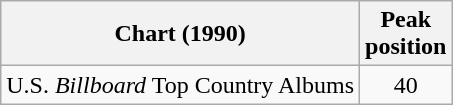<table class="wikitable">
<tr>
<th>Chart (1990)</th>
<th>Peak<br>position</th>
</tr>
<tr>
<td>U.S. <em>Billboard</em> Top Country Albums</td>
<td align="center">40</td>
</tr>
</table>
